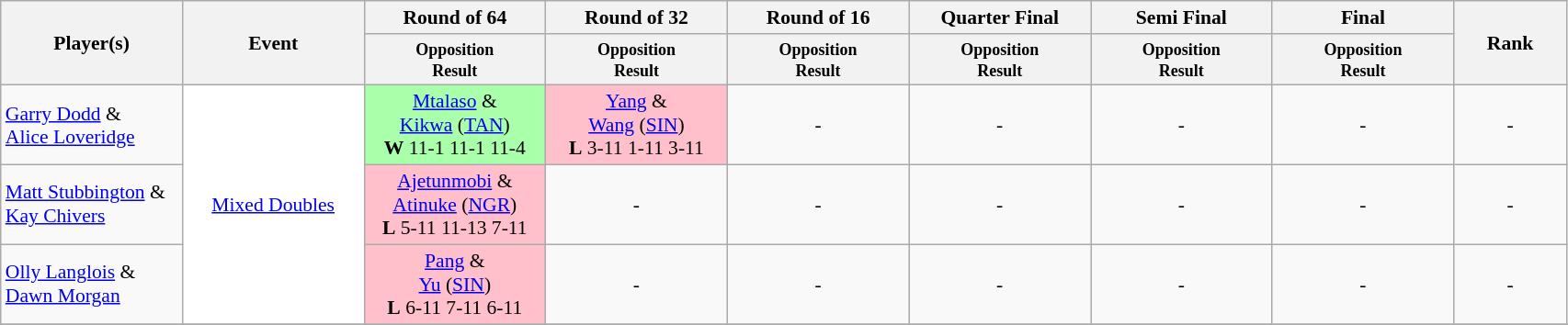<table class=wikitable style="font-size:90%">
<tr>
<th rowspan="2" style="width:125px;">Player(s)</th>
<th rowspan="2" style="width:125px;">Event</th>
<th width=125>Round of 64</th>
<th width=125>Round of 32</th>
<th width=125>Round of 16</th>
<th width=125>Quarter Final</th>
<th width=125>Semi Final</th>
<th width=125>Final</th>
<th rowspan="2" style="width:75px;">Rank</th>
</tr>
<tr>
<th style="line-height:1em"><small>Opposition<br>Result</small></th>
<th style="line-height:1em"><small>Opposition<br>Result</small></th>
<th style="line-height:1em"><small>Opposition<br>Result</small></th>
<th style="line-height:1em"><small>Opposition<br>Result</small></th>
<th style="line-height:1em"><small>Opposition<br>Result</small></th>
<th style="line-height:1em"><small>Opposition<br>Result</small></th>
</tr>
<tr>
<td><a href='#'>Garry Dodd</a> &<br><a href='#'>Alice Loveridge</a></td>
<td style="text-align:center; background:white;" rowspan="3"><a href='#'>Mixed Doubles</a></td>
<td style="text-align:center; background:#afa;"> <a href='#'>Mtalaso</a> &<br><a href='#'>Kikwa</a> (<a href='#'>TAN</a>)<br><strong>W</strong> 11-1 11-1 11-4</td>
<td style="text-align:center; background:pink;"> <a href='#'>Yang</a> &<br><a href='#'>Wang</a> (<a href='#'>SIN</a>)<br><strong>L</strong> 3-11 1-11 3-11</td>
<td style="text-align:center; background:#white;">-</td>
<td style="text-align:center; background:#white;">-</td>
<td style="text-align:center; background:#white;">-</td>
<td style="text-align:center; background:#white;">-</td>
<td style="text-align:center; background:#white;">-</td>
</tr>
<tr>
<td><a href='#'>Matt Stubbington</a> &<br><a href='#'>Kay Chivers</a></td>
<td style="text-align:center; background:pink;"> <a href='#'>Ajetunmobi</a> &<br><a href='#'>Atinuke</a> (<a href='#'>NGR</a>)<br><strong>L</strong> 5-11 11-13 7-11</td>
<td style="text-align:center; background:#white;">-</td>
<td style="text-align:center; background:#white;">-</td>
<td style="text-align:center; background:#white;">-</td>
<td style="text-align:center; background:#white;">-</td>
<td style="text-align:center; background:#white;">-</td>
<td style="text-align:center; background:#white;">-</td>
</tr>
<tr>
<td><a href='#'>Olly Langlois</a> &<br><a href='#'>Dawn Morgan</a></td>
<td style="text-align:center; background:pink;"> <a href='#'>Pang</a> &<br><a href='#'>Yu</a> (<a href='#'>SIN</a>)<br><strong>L</strong> 6-11 7-11 6-11</td>
<td style="text-align:center; background:#white;">-</td>
<td style="text-align:center; background:#white;">-</td>
<td style="text-align:center; background:#white;">-</td>
<td style="text-align:center; background:#white;">-</td>
<td style="text-align:center; background:#white;">-</td>
<td style="text-align:center; background:#white;">-</td>
</tr>
<tr>
</tr>
</table>
